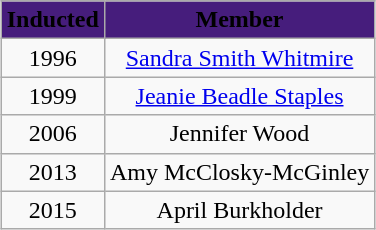<table style="margin: 1em auto 1em auto" class="wikitable sortable">
<tr>
<th style="background:#461d7c; text-align:center;"><span>Inducted</span></th>
<th style="background:#461d7c; text-align:center;"><span>Member</span></th>
</tr>
<tr style="text-align:center;">
<td>1996</td>
<td><a href='#'>Sandra Smith Whitmire</a></td>
</tr>
<tr style="text-align:center;">
<td>1999</td>
<td><a href='#'>Jeanie Beadle Staples</a></td>
</tr>
<tr style="text-align:center;">
<td>2006</td>
<td>Jennifer Wood</td>
</tr>
<tr style="text-align:center;">
<td>2013</td>
<td>Amy McClosky-McGinley</td>
</tr>
<tr style="text-align:center;">
<td>2015</td>
<td>April Burkholder</td>
</tr>
</table>
